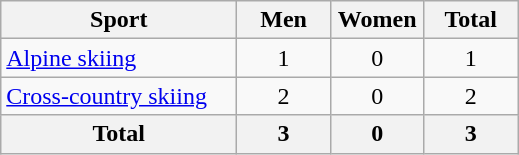<table class="wikitable sortable" style=text-align:center>
<tr>
<th width=150>Sport</th>
<th width=55>Men</th>
<th width=55>Women</th>
<th width=55>Total</th>
</tr>
<tr>
<td align=left><a href='#'>Alpine skiing</a></td>
<td>1</td>
<td>0</td>
<td>1</td>
</tr>
<tr>
<td align=left><a href='#'>Cross-country skiing</a></td>
<td>2</td>
<td>0</td>
<td>2</td>
</tr>
<tr>
<th>Total</th>
<th>3</th>
<th>0</th>
<th>3</th>
</tr>
</table>
